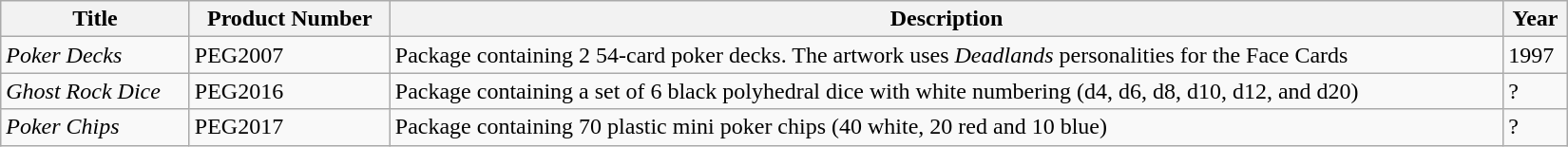<table class="wikitable" style="width: 1100px">
<tr>
<th>Title</th>
<th>Product Number</th>
<th>Description</th>
<th>Year</th>
</tr>
<tr>
<td><em>Poker Decks</em></td>
<td>PEG2007</td>
<td>Package containing 2 54-card poker decks. The artwork uses <em>Deadlands</em> personalities for the Face Cards</td>
<td>1997</td>
</tr>
<tr>
<td><em>Ghost Rock Dice</em></td>
<td>PEG2016</td>
<td>Package containing a set of 6 black polyhedral dice with white numbering (d4, d6, d8, d10, d12, and d20)</td>
<td>?</td>
</tr>
<tr>
<td><em>Poker Chips</em></td>
<td>PEG2017</td>
<td>Package containing 70 plastic mini poker chips (40 white, 20 red and 10 blue)</td>
<td>?</td>
</tr>
</table>
